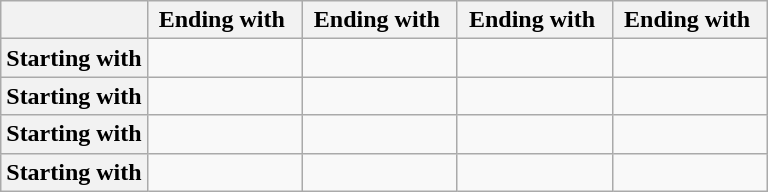<table class="wikitable">
<tr>
<th></th>
<th> Ending with  </th>
<th> Ending with  </th>
<th> Ending with  </th>
<th> Ending with  </th>
</tr>
<tr>
<th>Starting with </th>
<td align=center></td>
<td> </td>
<td> </td>
<td> </td>
</tr>
<tr>
<th>Starting with </th>
<td align=center></td>
<td align=center></td>
<td> </td>
<td> </td>
</tr>
<tr>
<th>Starting with </th>
<td align=center></td>
<td align=center></td>
<td> </td>
<td> </td>
</tr>
<tr>
<th>Starting with </th>
<td align=center></td>
<td align=center></td>
<td align=center></td>
<td align=center></td>
</tr>
</table>
